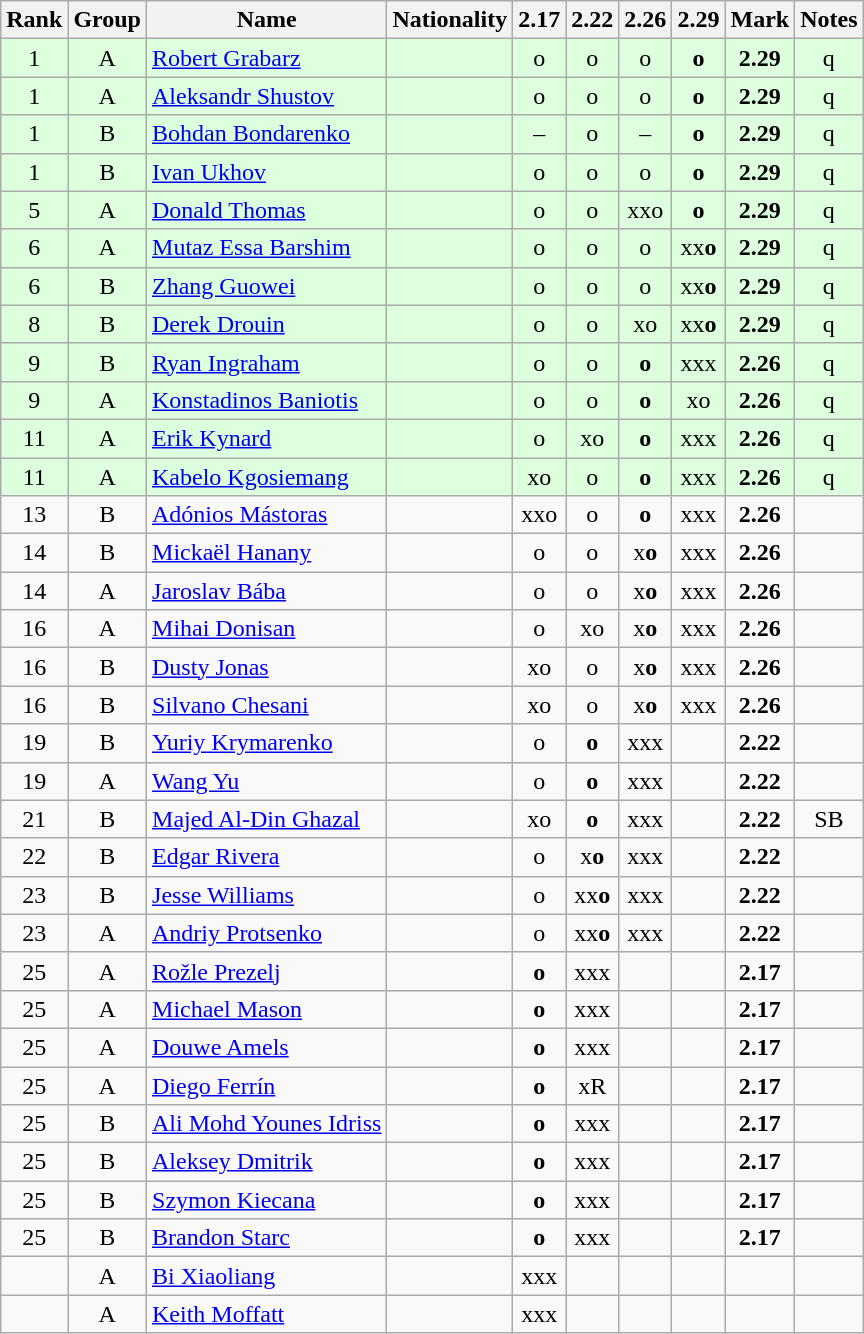<table class="wikitable sortable" style="text-align:center">
<tr>
<th>Rank</th>
<th>Group</th>
<th>Name</th>
<th>Nationality</th>
<th>2.17</th>
<th>2.22</th>
<th>2.26</th>
<th>2.29</th>
<th>Mark</th>
<th>Notes</th>
</tr>
<tr bgcolor=ddffdd>
<td>1</td>
<td>A</td>
<td align=left><a href='#'>Robert Grabarz</a></td>
<td align=left></td>
<td>o</td>
<td>o</td>
<td>o</td>
<td><strong>o</strong></td>
<td><strong>2.29</strong></td>
<td>q</td>
</tr>
<tr bgcolor=ddffdd>
<td>1</td>
<td>A</td>
<td align=left><a href='#'>Aleksandr Shustov</a></td>
<td align=left></td>
<td>o</td>
<td>o</td>
<td>o</td>
<td><strong>o</strong></td>
<td><strong>2.29</strong></td>
<td>q</td>
</tr>
<tr bgcolor=ddffdd>
<td>1</td>
<td>B</td>
<td align=left><a href='#'>Bohdan Bondarenko</a></td>
<td align=left></td>
<td>–</td>
<td>o</td>
<td>–</td>
<td><strong>o</strong></td>
<td><strong>2.29</strong></td>
<td>q</td>
</tr>
<tr bgcolor=ddffdd>
<td>1</td>
<td>B</td>
<td align=left><a href='#'>Ivan Ukhov</a></td>
<td align=left></td>
<td>o</td>
<td>o</td>
<td>o</td>
<td><strong>o</strong></td>
<td><strong>2.29</strong></td>
<td>q</td>
</tr>
<tr bgcolor=ddffdd>
<td>5</td>
<td>A</td>
<td align=left><a href='#'>Donald Thomas</a></td>
<td align=left></td>
<td>o</td>
<td>o</td>
<td>xxo</td>
<td><strong>o</strong></td>
<td><strong>2.29</strong></td>
<td>q</td>
</tr>
<tr bgcolor=ddffdd>
<td>6</td>
<td>A</td>
<td align=left><a href='#'>Mutaz Essa Barshim</a></td>
<td align=left></td>
<td>o</td>
<td>o</td>
<td>o</td>
<td>xx<strong>o</strong></td>
<td><strong>2.29</strong></td>
<td>q</td>
</tr>
<tr bgcolor=ddffdd>
<td>6</td>
<td>B</td>
<td align=left><a href='#'>Zhang Guowei</a></td>
<td align=left></td>
<td>o</td>
<td>o</td>
<td>o</td>
<td>xx<strong>o</strong></td>
<td><strong>2.29</strong></td>
<td>q</td>
</tr>
<tr bgcolor=ddffdd>
<td>8</td>
<td>B</td>
<td align=left><a href='#'>Derek Drouin</a></td>
<td align=left></td>
<td>o</td>
<td>o</td>
<td>xo</td>
<td>xx<strong>o</strong></td>
<td><strong>2.29</strong></td>
<td>q</td>
</tr>
<tr bgcolor=ddffdd>
<td>9</td>
<td>B</td>
<td align=left><a href='#'>Ryan Ingraham</a></td>
<td align=left></td>
<td>o</td>
<td>o</td>
<td><strong>o</strong></td>
<td>xxx</td>
<td><strong>2.26</strong></td>
<td>q</td>
</tr>
<tr bgcolor=ddffdd>
<td>9</td>
<td>A</td>
<td align=left><a href='#'>Konstadinos Baniotis</a></td>
<td align=left></td>
<td>o</td>
<td>o</td>
<td><strong>o</strong></td>
<td>xo</td>
<td><strong>2.26</strong></td>
<td>q</td>
</tr>
<tr bgcolor=ddffdd>
<td>11</td>
<td>A</td>
<td align=left><a href='#'>Erik Kynard</a></td>
<td align=left></td>
<td>o</td>
<td>xo</td>
<td><strong>o</strong></td>
<td>xxx</td>
<td><strong>2.26</strong></td>
<td>q</td>
</tr>
<tr bgcolor=ddffdd>
<td>11</td>
<td>A</td>
<td align=left><a href='#'>Kabelo Kgosiemang</a></td>
<td align=left></td>
<td>xo</td>
<td>o</td>
<td><strong>o</strong></td>
<td>xxx</td>
<td><strong>2.26</strong></td>
<td>q</td>
</tr>
<tr>
<td>13</td>
<td>B</td>
<td align=left><a href='#'>Adónios Mástoras</a></td>
<td align=left></td>
<td>xxo</td>
<td>o</td>
<td><strong>o</strong></td>
<td>xxx</td>
<td><strong>2.26</strong></td>
<td></td>
</tr>
<tr>
<td>14</td>
<td>B</td>
<td align=left><a href='#'>Mickaël Hanany</a></td>
<td align=left></td>
<td>o</td>
<td>o</td>
<td>x<strong>o</strong></td>
<td>xxx</td>
<td><strong>2.26</strong></td>
<td></td>
</tr>
<tr>
<td>14</td>
<td>A</td>
<td align=left><a href='#'>Jaroslav Bába</a></td>
<td align=left></td>
<td>o</td>
<td>o</td>
<td>x<strong>o</strong></td>
<td>xxx</td>
<td><strong>2.26</strong></td>
<td></td>
</tr>
<tr>
<td>16</td>
<td>A</td>
<td align=left><a href='#'>Mihai Donisan</a></td>
<td align=left></td>
<td>o</td>
<td>xo</td>
<td>x<strong>o</strong></td>
<td>xxx</td>
<td><strong>2.26</strong></td>
<td></td>
</tr>
<tr>
<td>16</td>
<td>B</td>
<td align=left><a href='#'>Dusty Jonas</a></td>
<td align=left></td>
<td>xo</td>
<td>o</td>
<td>x<strong>o</strong></td>
<td>xxx</td>
<td><strong>2.26</strong></td>
<td></td>
</tr>
<tr>
<td>16</td>
<td>B</td>
<td align=left><a href='#'>Silvano Chesani</a></td>
<td align=left></td>
<td>xo</td>
<td>o</td>
<td>x<strong>o</strong></td>
<td>xxx</td>
<td><strong>2.26</strong></td>
<td></td>
</tr>
<tr>
<td>19</td>
<td>B</td>
<td align=left><a href='#'>Yuriy Krymarenko</a></td>
<td align=left></td>
<td>o</td>
<td><strong>o</strong></td>
<td>xxx</td>
<td></td>
<td><strong>2.22</strong></td>
<td></td>
</tr>
<tr>
<td>19</td>
<td>A</td>
<td align=left><a href='#'>Wang Yu</a></td>
<td align=left></td>
<td>o</td>
<td><strong>o</strong></td>
<td>xxx</td>
<td></td>
<td><strong>2.22</strong></td>
<td></td>
</tr>
<tr>
<td>21</td>
<td>B</td>
<td align=left><a href='#'>Majed Al-Din Ghazal</a></td>
<td align=left></td>
<td>xo</td>
<td><strong>o</strong></td>
<td>xxx</td>
<td></td>
<td><strong>2.22</strong></td>
<td>SB</td>
</tr>
<tr>
<td>22</td>
<td>B</td>
<td align=left><a href='#'>Edgar Rivera</a></td>
<td align=left></td>
<td>o</td>
<td>x<strong>o</strong></td>
<td>xxx</td>
<td></td>
<td><strong>2.22</strong></td>
<td></td>
</tr>
<tr>
<td>23</td>
<td>B</td>
<td align=left><a href='#'>Jesse Williams</a></td>
<td align=left></td>
<td>o</td>
<td>xx<strong>o</strong></td>
<td>xxx</td>
<td></td>
<td><strong>2.22</strong></td>
<td></td>
</tr>
<tr>
<td>23</td>
<td>A</td>
<td align=left><a href='#'>Andriy Protsenko</a></td>
<td align=left></td>
<td>o</td>
<td>xx<strong>o</strong></td>
<td>xxx</td>
<td></td>
<td><strong>2.22</strong></td>
<td></td>
</tr>
<tr>
<td>25</td>
<td>A</td>
<td align=left><a href='#'>Rožle Prezelj</a></td>
<td align=left></td>
<td><strong>o</strong></td>
<td>xxx</td>
<td></td>
<td></td>
<td><strong>2.17</strong></td>
<td></td>
</tr>
<tr>
<td>25</td>
<td>A</td>
<td align=left><a href='#'>Michael Mason</a></td>
<td align=left></td>
<td><strong>o</strong></td>
<td>xxx</td>
<td></td>
<td></td>
<td><strong>2.17</strong></td>
<td></td>
</tr>
<tr>
<td>25</td>
<td>A</td>
<td align=left><a href='#'>Douwe Amels</a></td>
<td align=left></td>
<td><strong>o</strong></td>
<td>xxx</td>
<td></td>
<td></td>
<td><strong>2.17</strong></td>
<td></td>
</tr>
<tr>
<td>25</td>
<td>A</td>
<td align=left><a href='#'>Diego Ferrín</a></td>
<td align=left></td>
<td><strong>o</strong></td>
<td>xR</td>
<td></td>
<td></td>
<td><strong>2.17</strong></td>
<td></td>
</tr>
<tr>
<td>25</td>
<td>B</td>
<td align=left><a href='#'>Ali Mohd Younes Idriss</a></td>
<td align=left></td>
<td><strong>o</strong></td>
<td>xxx</td>
<td></td>
<td></td>
<td><strong>2.17</strong></td>
<td></td>
</tr>
<tr>
<td>25</td>
<td>B</td>
<td align=left><a href='#'>Aleksey Dmitrik</a></td>
<td align=left></td>
<td><strong>o</strong></td>
<td>xxx</td>
<td></td>
<td></td>
<td><strong>2.17</strong></td>
<td></td>
</tr>
<tr>
<td>25</td>
<td>B</td>
<td align=left><a href='#'>Szymon Kiecana</a></td>
<td align=left></td>
<td><strong>o</strong></td>
<td>xxx</td>
<td></td>
<td></td>
<td><strong>2.17</strong></td>
<td></td>
</tr>
<tr>
<td>25</td>
<td>B</td>
<td align=left><a href='#'>Brandon Starc</a></td>
<td align=left></td>
<td><strong>o</strong></td>
<td>xxx</td>
<td></td>
<td></td>
<td><strong>2.17</strong></td>
<td></td>
</tr>
<tr>
<td></td>
<td>A</td>
<td align=left><a href='#'>Bi Xiaoliang</a></td>
<td align=left></td>
<td>xxx</td>
<td></td>
<td></td>
<td></td>
<td><strong></strong></td>
<td></td>
</tr>
<tr>
<td></td>
<td>A</td>
<td align=left><a href='#'>Keith Moffatt</a></td>
<td align=left></td>
<td>xxx</td>
<td></td>
<td></td>
<td></td>
<td><strong></strong></td>
<td></td>
</tr>
</table>
